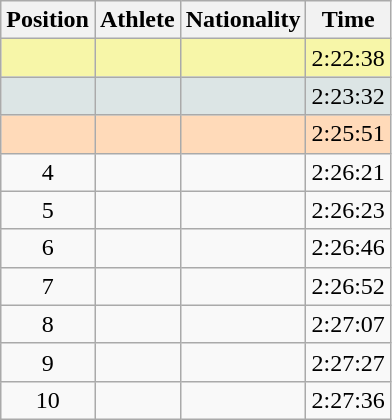<table class="wikitable sortable">
<tr>
<th scope="col">Position</th>
<th scope="col">Athlete</th>
<th scope="col">Nationality</th>
<th scope="col">Time</th>
</tr>
<tr bgcolor=#F7F6A8>
<td align=center></td>
<td></td>
<td></td>
<td>2:22:38</td>
</tr>
<tr bgcolor=#DCE5E5>
<td align=center></td>
<td></td>
<td></td>
<td>2:23:32</td>
</tr>
<tr bgcolor=#FFDAB9>
<td align=center></td>
<td></td>
<td></td>
<td>2:25:51</td>
</tr>
<tr>
<td align=center>4</td>
<td></td>
<td></td>
<td>2:26:21</td>
</tr>
<tr>
<td align=center>5</td>
<td></td>
<td></td>
<td>2:26:23</td>
</tr>
<tr>
<td align=center>6</td>
<td></td>
<td></td>
<td>2:26:46</td>
</tr>
<tr>
<td align=center>7</td>
<td></td>
<td></td>
<td>2:26:52</td>
</tr>
<tr>
<td align=center>8</td>
<td></td>
<td></td>
<td>2:27:07</td>
</tr>
<tr>
<td align=center>9</td>
<td></td>
<td></td>
<td>2:27:27</td>
</tr>
<tr>
<td align=center>10</td>
<td></td>
<td></td>
<td>2:27:36</td>
</tr>
</table>
